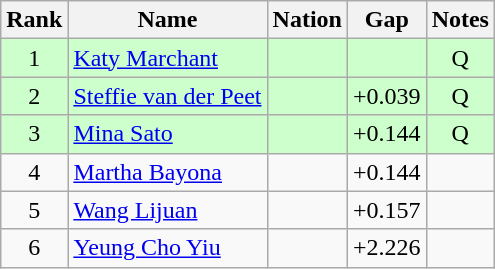<table class="wikitable sortable" style="text-align:center">
<tr>
<th>Rank</th>
<th>Name</th>
<th>Nation</th>
<th>Gap</th>
<th>Notes</th>
</tr>
<tr bgcolor=ccffcc>
<td>1</td>
<td align=left><a href='#'>Katy Marchant</a></td>
<td align=left></td>
<td></td>
<td>Q</td>
</tr>
<tr bgcolor=ccffcc>
<td>2</td>
<td align=left><a href='#'>Steffie van der Peet</a></td>
<td align=left></td>
<td>+0.039</td>
<td>Q</td>
</tr>
<tr bgcolor=ccffcc>
<td>3</td>
<td align=left><a href='#'>Mina Sato</a></td>
<td align=left></td>
<td>+0.144</td>
<td>Q</td>
</tr>
<tr>
<td>4</td>
<td align=left><a href='#'>Martha Bayona</a></td>
<td align=left></td>
<td>+0.144</td>
<td></td>
</tr>
<tr>
<td>5</td>
<td align=left><a href='#'>Wang Lijuan</a></td>
<td align=left></td>
<td>+0.157</td>
<td></td>
</tr>
<tr>
<td>6</td>
<td align=left><a href='#'>Yeung Cho Yiu</a></td>
<td align=left></td>
<td>+2.226</td>
<td></td>
</tr>
</table>
